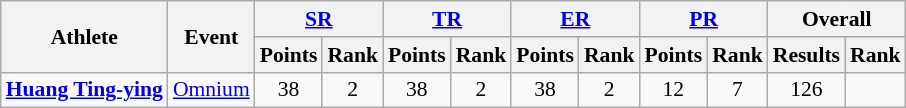<table class=wikitable style=font-size:90%;text-align:center>
<tr>
<th rowspan="2">Athlete</th>
<th rowspan="2">Event</th>
<th colspan="2"><a href='#'>SR</a></th>
<th colspan="2"><a href='#'>TR</a></th>
<th colspan="2"><a href='#'>ER</a></th>
<th colspan="2"><a href='#'>PR</a></th>
<th colspan="2">Overall</th>
</tr>
<tr>
<th>Points</th>
<th>Rank</th>
<th>Points</th>
<th>Rank</th>
<th>Points</th>
<th>Rank</th>
<th>Points</th>
<th>Rank</th>
<th>Results</th>
<th>Rank</th>
</tr>
<tr>
<td align="left"><strong><a href='#'>Huang Ting-ying</a></strong></td>
<td align="left"><a href='#'>Omnium</a></td>
<td>38</td>
<td>2</td>
<td>38</td>
<td>2</td>
<td>38</td>
<td>2</td>
<td>12</td>
<td>7</td>
<td>126</td>
<td></td>
</tr>
</table>
